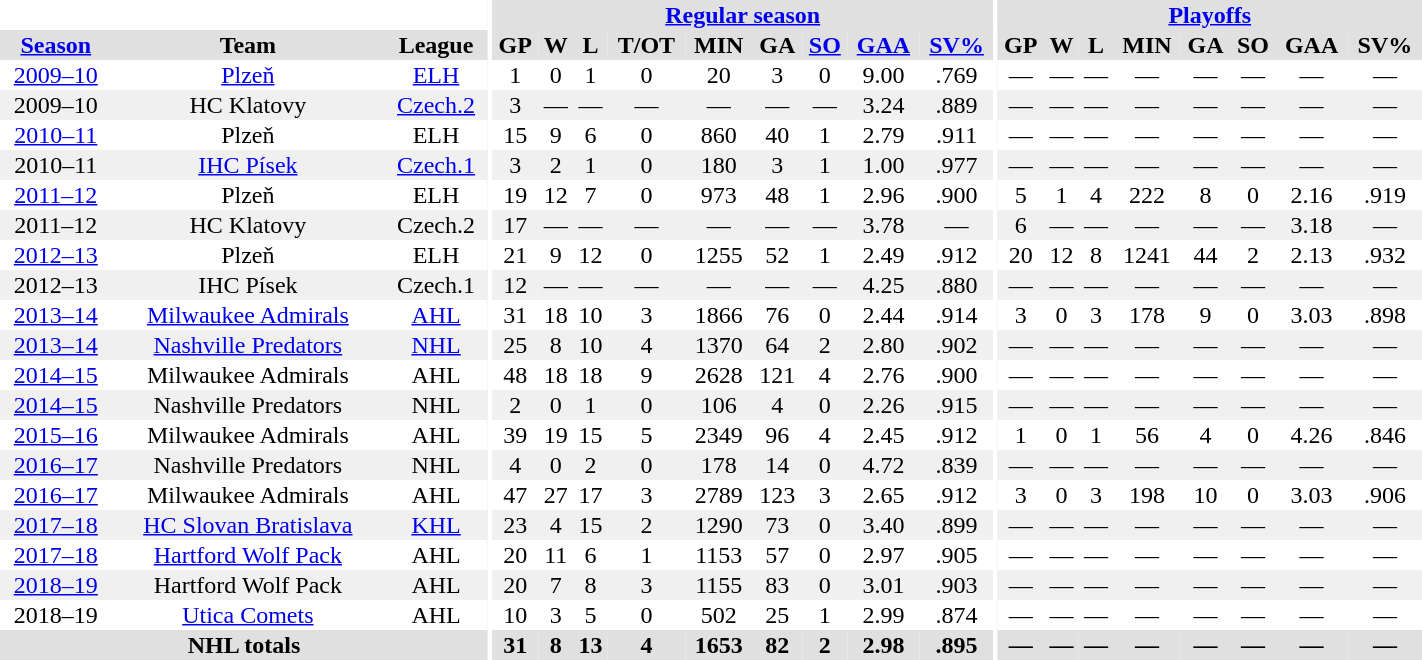<table border="0" cellpadding="1" cellspacing="0" style="text-align:center; width:75%">
<tr ALIGN="center" bgcolor="#e0e0e0">
<th align="center" colspan="3" bgcolor="#ffffff"></th>
<th align="center" rowspan="99" bgcolor="#ffffff"></th>
<th align="center" colspan="9" bgcolor="#e0e0e0"><a href='#'>Regular season</a></th>
<th align="center" rowspan="99" bgcolor="#ffffff"></th>
<th align="center" colspan="8" bgcolor="#e0e0e0"><a href='#'>Playoffs</a></th>
</tr>
<tr ALIGN="center" bgcolor="#e0e0e0">
<th><a href='#'>Season</a></th>
<th>Team</th>
<th>League</th>
<th>GP</th>
<th>W</th>
<th>L</th>
<th>T/OT</th>
<th>MIN</th>
<th>GA</th>
<th><a href='#'>SO</a></th>
<th><a href='#'>GAA</a></th>
<th><a href='#'>SV%</a></th>
<th>GP</th>
<th>W</th>
<th>L</th>
<th>MIN</th>
<th>GA</th>
<th>SO</th>
<th>GAA</th>
<th>SV%</th>
</tr>
<tr ALIGN="center">
<td><a href='#'>2009–10</a></td>
<td><a href='#'>Plzeň</a></td>
<td><a href='#'>ELH</a></td>
<td>1</td>
<td>0</td>
<td>1</td>
<td>0</td>
<td>20</td>
<td>3</td>
<td>0</td>
<td>9.00</td>
<td>.769</td>
<td>—</td>
<td>—</td>
<td>—</td>
<td>—</td>
<td>—</td>
<td>—</td>
<td>—</td>
<td>—</td>
</tr>
<tr ALIGN="center"  bgcolor="#f0f0f0">
<td>2009–10</td>
<td>HC Klatovy</td>
<td><a href='#'>Czech.2</a></td>
<td>3</td>
<td>—</td>
<td>—</td>
<td>—</td>
<td>—</td>
<td>—</td>
<td>—</td>
<td>3.24</td>
<td>.889</td>
<td>—</td>
<td>—</td>
<td>—</td>
<td>—</td>
<td>—</td>
<td>—</td>
<td>—</td>
<td>—</td>
</tr>
<tr ALIGN="center">
<td><a href='#'>2010–11</a></td>
<td>Plzeň</td>
<td>ELH</td>
<td>15</td>
<td>9</td>
<td>6</td>
<td>0</td>
<td>860</td>
<td>40</td>
<td>1</td>
<td>2.79</td>
<td>.911</td>
<td>—</td>
<td>—</td>
<td>—</td>
<td>—</td>
<td>—</td>
<td>—</td>
<td>—</td>
<td>—</td>
</tr>
<tr ALIGN="center" bgcolor="#f0f0f0">
<td>2010–11</td>
<td><a href='#'>IHC Písek</a></td>
<td><a href='#'>Czech.1</a></td>
<td>3</td>
<td>2</td>
<td>1</td>
<td>0</td>
<td>180</td>
<td>3</td>
<td>1</td>
<td>1.00</td>
<td>.977</td>
<td>—</td>
<td>—</td>
<td>—</td>
<td>—</td>
<td>—</td>
<td>—</td>
<td>—</td>
<td>—</td>
</tr>
<tr ALIGN="center">
<td><a href='#'>2011–12</a></td>
<td>Plzeň</td>
<td>ELH</td>
<td>19</td>
<td>12</td>
<td>7</td>
<td>0</td>
<td>973</td>
<td>48</td>
<td>1</td>
<td>2.96</td>
<td>.900</td>
<td>5</td>
<td>1</td>
<td>4</td>
<td>222</td>
<td>8</td>
<td>0</td>
<td>2.16</td>
<td>.919</td>
</tr>
<tr ALIGN="center"  bgcolor="#f0f0f0">
<td>2011–12</td>
<td>HC Klatovy</td>
<td>Czech.2</td>
<td>17</td>
<td>—</td>
<td>—</td>
<td>—</td>
<td>—</td>
<td>—</td>
<td>—</td>
<td>3.78</td>
<td>—</td>
<td>6</td>
<td>—</td>
<td>—</td>
<td>—</td>
<td>—</td>
<td>—</td>
<td>3.18</td>
<td>—</td>
</tr>
<tr ALIGN="center">
<td><a href='#'>2012–13</a></td>
<td>Plzeň</td>
<td>ELH</td>
<td>21</td>
<td>9</td>
<td>12</td>
<td>0</td>
<td>1255</td>
<td>52</td>
<td>1</td>
<td>2.49</td>
<td>.912</td>
<td>20</td>
<td>12</td>
<td>8</td>
<td>1241</td>
<td>44</td>
<td>2</td>
<td>2.13</td>
<td>.932</td>
</tr>
<tr ALIGN="center" bgcolor="#f0f0f0">
<td>2012–13</td>
<td>IHC Písek</td>
<td>Czech.1</td>
<td>12</td>
<td>—</td>
<td>—</td>
<td>—</td>
<td>—</td>
<td>—</td>
<td>—</td>
<td>4.25</td>
<td>.880</td>
<td>—</td>
<td>—</td>
<td>—</td>
<td>—</td>
<td>—</td>
<td>—</td>
<td>—</td>
<td>—</td>
</tr>
<tr ALIGN="center">
<td><a href='#'>2013–14</a></td>
<td><a href='#'>Milwaukee Admirals</a></td>
<td><a href='#'>AHL</a></td>
<td>31</td>
<td>18</td>
<td>10</td>
<td>3</td>
<td>1866</td>
<td>76</td>
<td>0</td>
<td>2.44</td>
<td>.914</td>
<td>3</td>
<td>0</td>
<td>3</td>
<td>178</td>
<td>9</td>
<td>0</td>
<td>3.03</td>
<td>.898</td>
</tr>
<tr ALIGN="center"  bgcolor="#f0f0f0">
<td><a href='#'>2013–14</a></td>
<td><a href='#'>Nashville Predators</a></td>
<td><a href='#'>NHL</a></td>
<td>25</td>
<td>8</td>
<td>10</td>
<td>4</td>
<td>1370</td>
<td>64</td>
<td>2</td>
<td>2.80</td>
<td>.902</td>
<td>—</td>
<td>—</td>
<td>—</td>
<td>—</td>
<td>—</td>
<td>—</td>
<td>—</td>
<td>—</td>
</tr>
<tr ALIGN="center">
<td><a href='#'>2014–15</a></td>
<td>Milwaukee Admirals</td>
<td>AHL</td>
<td>48</td>
<td>18</td>
<td>18</td>
<td>9</td>
<td>2628</td>
<td>121</td>
<td>4</td>
<td>2.76</td>
<td>.900</td>
<td>—</td>
<td>—</td>
<td>—</td>
<td>—</td>
<td>—</td>
<td>—</td>
<td>—</td>
<td>—</td>
</tr>
<tr ALIGN="center"  bgcolor="#f0f0f0">
<td><a href='#'>2014–15</a></td>
<td>Nashville Predators</td>
<td>NHL</td>
<td>2</td>
<td>0</td>
<td>1</td>
<td>0</td>
<td>106</td>
<td>4</td>
<td>0</td>
<td>2.26</td>
<td>.915</td>
<td>—</td>
<td>—</td>
<td>—</td>
<td>—</td>
<td>—</td>
<td>—</td>
<td>—</td>
<td>—</td>
</tr>
<tr ALIGN="center">
<td><a href='#'>2015–16</a></td>
<td>Milwaukee Admirals</td>
<td>AHL</td>
<td>39</td>
<td>19</td>
<td>15</td>
<td>5</td>
<td>2349</td>
<td>96</td>
<td>4</td>
<td>2.45</td>
<td>.912</td>
<td>1</td>
<td>0</td>
<td>1</td>
<td>56</td>
<td>4</td>
<td>0</td>
<td>4.26</td>
<td>.846</td>
</tr>
<tr ALIGN="center"  bgcolor="#f0f0f0">
<td><a href='#'>2016–17</a></td>
<td>Nashville Predators</td>
<td>NHL</td>
<td>4</td>
<td>0</td>
<td>2</td>
<td>0</td>
<td>178</td>
<td>14</td>
<td>0</td>
<td>4.72</td>
<td>.839</td>
<td>—</td>
<td>—</td>
<td>—</td>
<td>—</td>
<td>—</td>
<td>—</td>
<td>—</td>
<td>—</td>
</tr>
<tr ALIGN="center">
<td><a href='#'>2016–17</a></td>
<td>Milwaukee Admirals</td>
<td>AHL</td>
<td>47</td>
<td>27</td>
<td>17</td>
<td>3</td>
<td>2789</td>
<td>123</td>
<td>3</td>
<td>2.65</td>
<td>.912</td>
<td>3</td>
<td>0</td>
<td>3</td>
<td>198</td>
<td>10</td>
<td>0</td>
<td>3.03</td>
<td>.906</td>
</tr>
<tr ALIGN="center"  bgcolor="#f0f0f0">
<td><a href='#'>2017–18</a></td>
<td><a href='#'>HC Slovan Bratislava</a></td>
<td><a href='#'>KHL</a></td>
<td>23</td>
<td>4</td>
<td>15</td>
<td>2</td>
<td>1290</td>
<td>73</td>
<td>0</td>
<td>3.40</td>
<td>.899</td>
<td>—</td>
<td>—</td>
<td>—</td>
<td>—</td>
<td>—</td>
<td>—</td>
<td>—</td>
<td>—</td>
</tr>
<tr ALIGN="center">
<td><a href='#'>2017–18</a></td>
<td><a href='#'>Hartford Wolf Pack</a></td>
<td>AHL</td>
<td>20</td>
<td>11</td>
<td>6</td>
<td>1</td>
<td>1153</td>
<td>57</td>
<td>0</td>
<td>2.97</td>
<td>.905</td>
<td>—</td>
<td>—</td>
<td>—</td>
<td>—</td>
<td>—</td>
<td>—</td>
<td>—</td>
<td>—</td>
</tr>
<tr ALIGN="center"  bgcolor="#f0f0f0">
<td><a href='#'>2018–19</a></td>
<td>Hartford Wolf Pack</td>
<td>AHL</td>
<td>20</td>
<td>7</td>
<td>8</td>
<td>3</td>
<td>1155</td>
<td>83</td>
<td>0</td>
<td>3.01</td>
<td>.903</td>
<td>—</td>
<td>—</td>
<td>—</td>
<td>—</td>
<td>—</td>
<td>—</td>
<td>—</td>
<td>—</td>
</tr>
<tr ALIGN="center">
<td>2018–19</td>
<td><a href='#'>Utica Comets</a></td>
<td>AHL</td>
<td>10</td>
<td>3</td>
<td>5</td>
<td>0</td>
<td>502</td>
<td>25</td>
<td>1</td>
<td>2.99</td>
<td>.874</td>
<td>—</td>
<td>—</td>
<td>—</td>
<td>—</td>
<td>—</td>
<td>—</td>
<td>—</td>
<td>—</td>
</tr>
<tr ALIGN="center" bgcolor="#e0e0e0">
<th colspan="3" align="center">NHL totals</th>
<th>31</th>
<th>8</th>
<th>13</th>
<th>4</th>
<th>1653</th>
<th>82</th>
<th>2</th>
<th>2.98</th>
<th>.895</th>
<th>—</th>
<th>—</th>
<th>—</th>
<th>—</th>
<th>—</th>
<th>—</th>
<th>—</th>
<th>—</th>
</tr>
</table>
